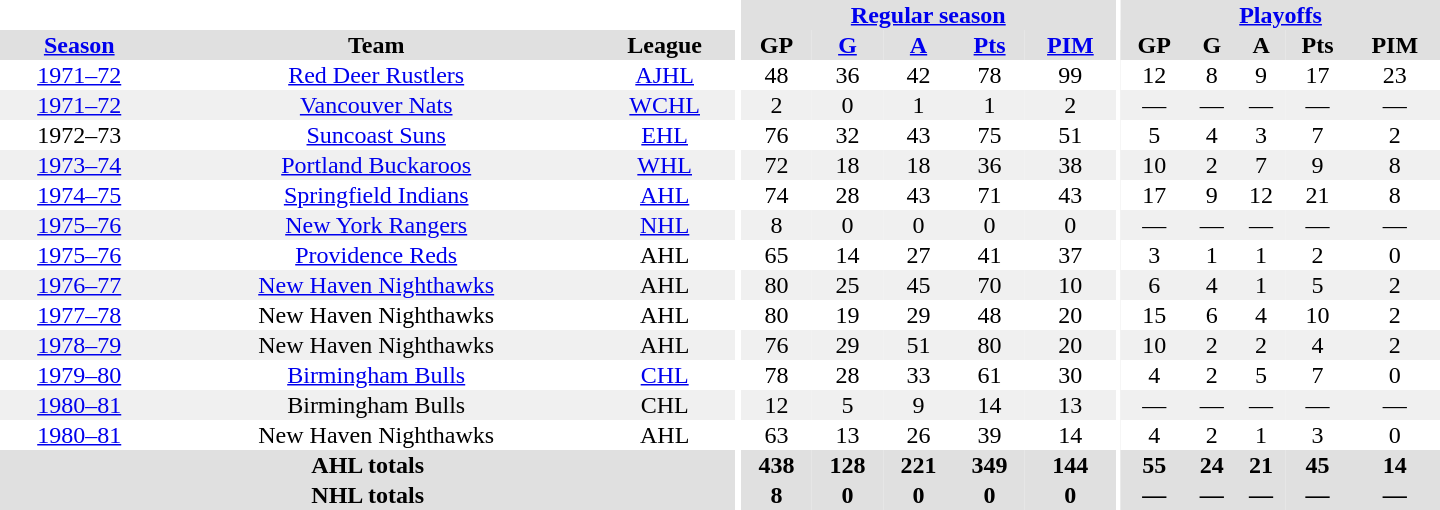<table border="0" cellpadding="1" cellspacing="0" style="text-align:center; width:60em">
<tr bgcolor="#e0e0e0">
<th colspan="3" bgcolor="#ffffff"></th>
<th rowspan="100" bgcolor="#ffffff"></th>
<th colspan="5"><a href='#'>Regular season</a></th>
<th rowspan="100" bgcolor="#ffffff"></th>
<th colspan="5"><a href='#'>Playoffs</a></th>
</tr>
<tr bgcolor="#e0e0e0">
<th><a href='#'>Season</a></th>
<th>Team</th>
<th>League</th>
<th>GP</th>
<th><a href='#'>G</a></th>
<th><a href='#'>A</a></th>
<th><a href='#'>Pts</a></th>
<th><a href='#'>PIM</a></th>
<th>GP</th>
<th>G</th>
<th>A</th>
<th>Pts</th>
<th>PIM</th>
</tr>
<tr>
<td><a href='#'>1971–72</a></td>
<td><a href='#'>Red Deer Rustlers</a></td>
<td><a href='#'>AJHL</a></td>
<td>48</td>
<td>36</td>
<td>42</td>
<td>78</td>
<td>99</td>
<td>12</td>
<td>8</td>
<td>9</td>
<td>17</td>
<td>23</td>
</tr>
<tr bgcolor="#f0f0f0">
<td><a href='#'>1971–72</a></td>
<td><a href='#'>Vancouver Nats</a></td>
<td><a href='#'>WCHL</a></td>
<td>2</td>
<td>0</td>
<td>1</td>
<td>1</td>
<td>2</td>
<td>—</td>
<td>—</td>
<td>—</td>
<td>—</td>
<td>—</td>
</tr>
<tr>
<td>1972–73</td>
<td><a href='#'>Suncoast Suns</a></td>
<td><a href='#'>EHL</a></td>
<td>76</td>
<td>32</td>
<td>43</td>
<td>75</td>
<td>51</td>
<td>5</td>
<td>4</td>
<td>3</td>
<td>7</td>
<td>2</td>
</tr>
<tr bgcolor="#f0f0f0">
<td><a href='#'>1973–74</a></td>
<td><a href='#'>Portland Buckaroos</a></td>
<td><a href='#'>WHL</a></td>
<td>72</td>
<td>18</td>
<td>18</td>
<td>36</td>
<td>38</td>
<td>10</td>
<td>2</td>
<td>7</td>
<td>9</td>
<td>8</td>
</tr>
<tr>
<td><a href='#'>1974–75</a></td>
<td><a href='#'>Springfield Indians</a></td>
<td><a href='#'>AHL</a></td>
<td>74</td>
<td>28</td>
<td>43</td>
<td>71</td>
<td>43</td>
<td>17</td>
<td>9</td>
<td>12</td>
<td>21</td>
<td>8</td>
</tr>
<tr bgcolor="#f0f0f0">
<td><a href='#'>1975–76</a></td>
<td><a href='#'>New York Rangers</a></td>
<td><a href='#'>NHL</a></td>
<td>8</td>
<td>0</td>
<td>0</td>
<td>0</td>
<td>0</td>
<td>—</td>
<td>—</td>
<td>—</td>
<td>—</td>
<td>—</td>
</tr>
<tr>
<td><a href='#'>1975–76</a></td>
<td><a href='#'>Providence Reds</a></td>
<td>AHL</td>
<td>65</td>
<td>14</td>
<td>27</td>
<td>41</td>
<td>37</td>
<td>3</td>
<td>1</td>
<td>1</td>
<td>2</td>
<td>0</td>
</tr>
<tr bgcolor="#f0f0f0">
<td><a href='#'>1976–77</a></td>
<td><a href='#'>New Haven Nighthawks</a></td>
<td>AHL</td>
<td>80</td>
<td>25</td>
<td>45</td>
<td>70</td>
<td>10</td>
<td>6</td>
<td>4</td>
<td>1</td>
<td>5</td>
<td>2</td>
</tr>
<tr>
<td><a href='#'>1977–78</a></td>
<td>New Haven Nighthawks</td>
<td>AHL</td>
<td>80</td>
<td>19</td>
<td>29</td>
<td>48</td>
<td>20</td>
<td>15</td>
<td>6</td>
<td>4</td>
<td>10</td>
<td>2</td>
</tr>
<tr bgcolor="#f0f0f0">
<td><a href='#'>1978–79</a></td>
<td>New Haven Nighthawks</td>
<td>AHL</td>
<td>76</td>
<td>29</td>
<td>51</td>
<td>80</td>
<td>20</td>
<td>10</td>
<td>2</td>
<td>2</td>
<td>4</td>
<td>2</td>
</tr>
<tr>
<td><a href='#'>1979–80</a></td>
<td><a href='#'>Birmingham Bulls</a></td>
<td><a href='#'>CHL</a></td>
<td>78</td>
<td>28</td>
<td>33</td>
<td>61</td>
<td>30</td>
<td>4</td>
<td>2</td>
<td>5</td>
<td>7</td>
<td>0</td>
</tr>
<tr bgcolor="#f0f0f0">
<td><a href='#'>1980–81</a></td>
<td>Birmingham Bulls</td>
<td>CHL</td>
<td>12</td>
<td>5</td>
<td>9</td>
<td>14</td>
<td>13</td>
<td>—</td>
<td>—</td>
<td>—</td>
<td>—</td>
<td>—</td>
</tr>
<tr>
<td><a href='#'>1980–81</a></td>
<td>New Haven Nighthawks</td>
<td>AHL</td>
<td>63</td>
<td>13</td>
<td>26</td>
<td>39</td>
<td>14</td>
<td>4</td>
<td>2</td>
<td>1</td>
<td>3</td>
<td>0</td>
</tr>
<tr bgcolor="#e0e0e0">
<th colspan="3">AHL totals</th>
<th>438</th>
<th>128</th>
<th>221</th>
<th>349</th>
<th>144</th>
<th>55</th>
<th>24</th>
<th>21</th>
<th>45</th>
<th>14</th>
</tr>
<tr bgcolor="#e0e0e0">
<th colspan="3">NHL totals</th>
<th>8</th>
<th>0</th>
<th>0</th>
<th>0</th>
<th>0</th>
<th>—</th>
<th>—</th>
<th>—</th>
<th>—</th>
<th>—</th>
</tr>
</table>
